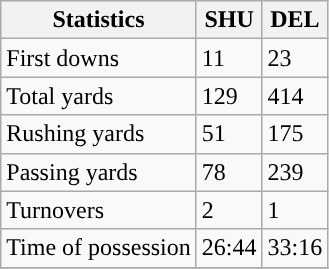<table class="wikitable" style="float: left;">
<tr>
<th>Statistics</th>
<th>SHU</th>
<th>DEL</th>
</tr>
<tr>
<td>First downs</td>
<td>11</td>
<td>23</td>
</tr>
<tr>
<td>Total yards</td>
<td>129</td>
<td>414</td>
</tr>
<tr>
<td>Rushing yards</td>
<td>51</td>
<td>175</td>
</tr>
<tr>
<td>Passing yards</td>
<td>78</td>
<td>239</td>
</tr>
<tr>
<td>Turnovers</td>
<td>2</td>
<td>1</td>
</tr>
<tr>
<td>Time of possession</td>
<td>26:44</td>
<td>33:16</td>
</tr>
<tr>
</tr>
</table>
